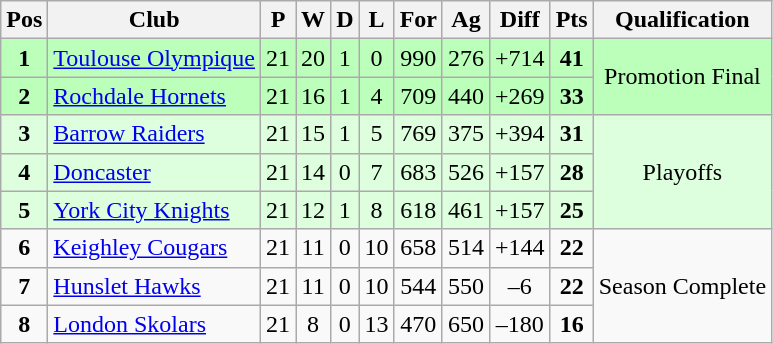<table class="wikitable" style="text-align:center;">
<tr>
<th>Pos</th>
<th>Club</th>
<th>P</th>
<th>W</th>
<th>D</th>
<th>L</th>
<th>For</th>
<th>Ag</th>
<th>Diff</th>
<th>Pts</th>
<th>Qualification</th>
</tr>
<tr align=center style="background:#bbffbb;">
<td><strong>1</strong></td>
<td style="text-align:left;"> <a href='#'>Toulouse Olympique</a></td>
<td>21</td>
<td>20</td>
<td>1</td>
<td>0</td>
<td>990</td>
<td>276</td>
<td>+714</td>
<td><strong>41</strong></td>
<td rowspan=2>Promotion Final</td>
</tr>
<tr align=center style="background:#bbffbb;">
<td><strong>2</strong></td>
<td style="text-align:left;"> <a href='#'>Rochdale Hornets</a></td>
<td>21</td>
<td>16</td>
<td>1</td>
<td>4</td>
<td>709</td>
<td>440</td>
<td>+269</td>
<td><strong>33</strong></td>
</tr>
<tr align=center style="background:#ddffdd;">
<td><strong>3</strong></td>
<td style="text-align:left;"> <a href='#'>Barrow Raiders</a></td>
<td>21</td>
<td>15</td>
<td>1</td>
<td>5</td>
<td>769</td>
<td>375</td>
<td>+394</td>
<td><strong>31</strong></td>
<td rowspan=3>Playoffs</td>
</tr>
<tr align=center style="background:#ddffdd;">
<td><strong>4</strong></td>
<td style="text-align:left;"> <a href='#'>Doncaster</a></td>
<td>21</td>
<td>14</td>
<td>0</td>
<td>7</td>
<td>683</td>
<td>526</td>
<td>+157</td>
<td><strong>28</strong></td>
</tr>
<tr align=center style="background:#ddffdd;">
<td><strong>5</strong></td>
<td style="text-align:left;"> <a href='#'>York City Knights</a></td>
<td>21</td>
<td>12</td>
<td>1</td>
<td>8</td>
<td>618</td>
<td>461</td>
<td>+157</td>
<td><strong>25</strong></td>
</tr>
<tr align=center>
<td><strong>6</strong></td>
<td style="text-align:left;"> <a href='#'>Keighley Cougars</a></td>
<td>21</td>
<td>11</td>
<td>0</td>
<td>10</td>
<td>658</td>
<td>514</td>
<td>+144</td>
<td><strong>22</strong></td>
<td rowspan=3>Season Complete</td>
</tr>
<tr align=center>
<td><strong>7</strong></td>
<td style="text-align:left;"> <a href='#'>Hunslet Hawks</a></td>
<td>21</td>
<td>11</td>
<td>0</td>
<td>10</td>
<td>544</td>
<td>550</td>
<td>–6</td>
<td><strong>22</strong></td>
</tr>
<tr align=center>
<td><strong>8</strong></td>
<td style="text-align:left;"> <a href='#'>London Skolars</a></td>
<td>21</td>
<td>8</td>
<td>0</td>
<td>13</td>
<td>470</td>
<td>650</td>
<td>–180</td>
<td><strong>16</strong></td>
</tr>
</table>
